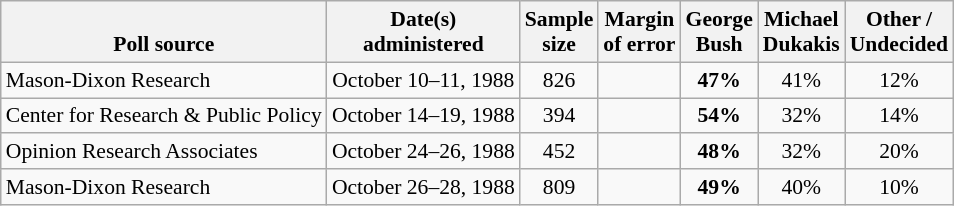<table class="wikitable sortable mw-datatable" style="font-size:90%;text-align:center;line-height:17px">
<tr valign=bottom>
<th>Poll source</th>
<th>Date(s)<br>administered</th>
<th>Sample<br>size</th>
<th>Margin<br>of error</th>
<th class="unsortable">George<br>Bush<br><small></small></th>
<th class="unsortable">Michael<br>Dukakis<br><small></small></th>
<th class="unsortable">Other /<br>Undecided</th>
</tr>
<tr>
<td style="text-align:left;">Mason-Dixon Research</td>
<td data-sort-value="2022-09-07">October 10–11, 1988</td>
<td>826</td>
<td></td>
<td><strong>47%</strong></td>
<td>41%</td>
<td>12%</td>
</tr>
<tr>
<td style="text-align:left;">Center for Research & Public Policy</td>
<td data-sort-value="2022-09-07">October 14–19, 1988</td>
<td>394</td>
<td></td>
<td><strong>54%</strong></td>
<td>32%</td>
<td>14%</td>
</tr>
<tr>
<td style="text-align:left;">Opinion Research Associates</td>
<td data-sort-value="2022-09-07">October 24–26, 1988</td>
<td>452</td>
<td></td>
<td><strong>48%</strong></td>
<td>32%</td>
<td>20%</td>
</tr>
<tr>
<td style="text-align:left;">Mason-Dixon Research</td>
<td data-sort-value="2022-09-07">October 26–28, 1988</td>
<td>809</td>
<td></td>
<td><strong>49%</strong></td>
<td>40%</td>
<td>10%</td>
</tr>
</table>
